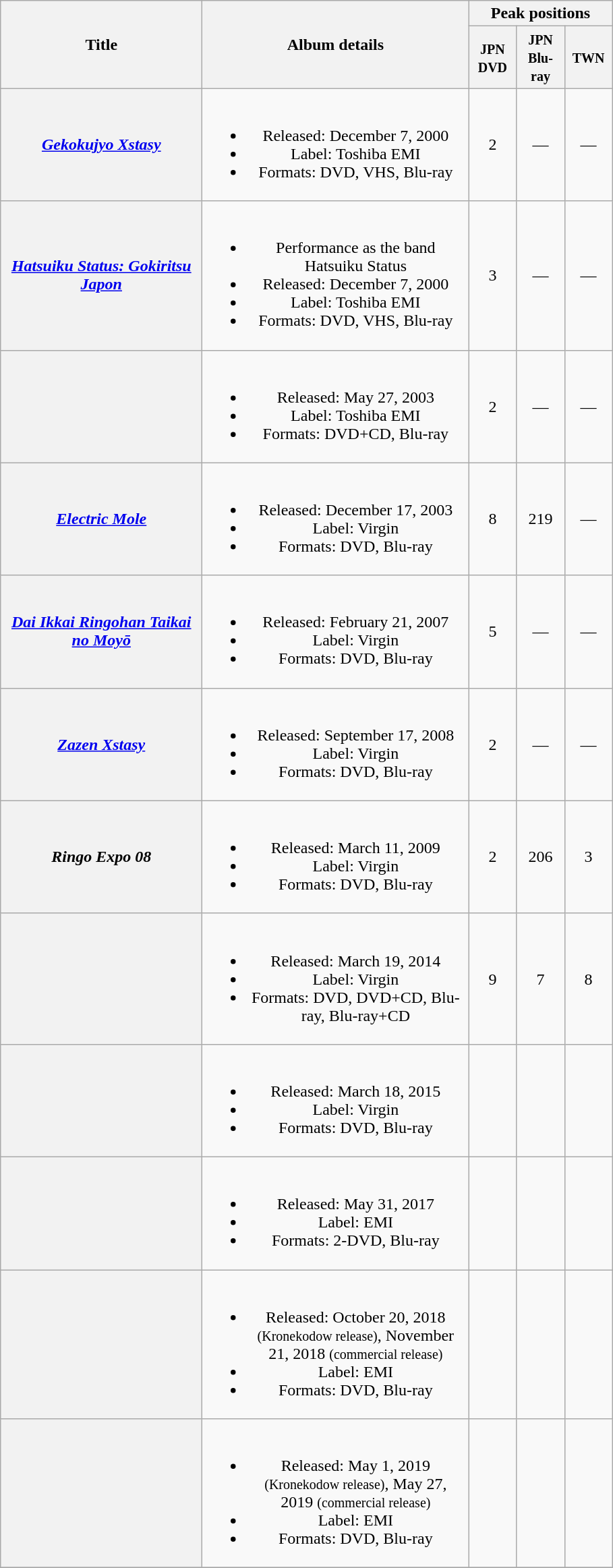<table class="wikitable plainrowheaders" style="text-align:center;" border="1">
<tr>
<th style="width:12em;" rowspan="2">Title</th>
<th style="width:16em;" rowspan="2">Album details</th>
<th colspan="3">Peak positions</th>
</tr>
<tr>
<th style="width:2.5em;"><small>JPN DVD</small><br></th>
<th style="width:2.5em;"><small>JPN Blu-ray</small><br></th>
<th style="width:2.5em;"><small>TWN</small><br></th>
</tr>
<tr>
<th scope="row"><em><a href='#'>Gekokujyo Xstasy</a></em></th>
<td><br><ul><li>Released: December 7, 2000</li><li>Label: Toshiba EMI</li><li>Formats: DVD, VHS, Blu-ray</li></ul></td>
<td>2</td>
<td>—</td>
<td>—</td>
</tr>
<tr>
<th scope="row"><em><a href='#'>Hatsuiku Status: Gokiritsu Japon</a></em></th>
<td><br><ul><li>Performance as the band Hatsuiku Status</li><li>Released: December 7, 2000</li><li>Label: Toshiba EMI</li><li>Formats: DVD, VHS, Blu-ray</li></ul></td>
<td>3</td>
<td>—</td>
<td>—</td>
</tr>
<tr>
<th scope="row"></th>
<td><br><ul><li>Released: May 27, 2003</li><li>Label: Toshiba EMI</li><li>Formats: DVD+CD, Blu-ray</li></ul></td>
<td>2</td>
<td>—</td>
<td>—</td>
</tr>
<tr>
<th scope="row"><em><a href='#'>Electric Mole</a></em></th>
<td><br><ul><li>Released: December 17, 2003</li><li>Label: Virgin</li><li>Formats: DVD, Blu-ray</li></ul></td>
<td>8</td>
<td>219</td>
<td>—</td>
</tr>
<tr>
<th scope="row"><em><a href='#'>Dai Ikkai Ringohan Taikai no Moyō</a></em></th>
<td><br><ul><li>Released: February 21, 2007</li><li>Label: Virgin</li><li>Formats: DVD, Blu-ray</li></ul></td>
<td>5</td>
<td>—</td>
<td>—</td>
</tr>
<tr>
<th scope="row"><em><a href='#'>Zazen Xstasy</a></em></th>
<td><br><ul><li>Released: September 17, 2008</li><li>Label: Virgin</li><li>Formats: DVD, Blu-ray</li></ul></td>
<td>2</td>
<td>—</td>
<td>—</td>
</tr>
<tr>
<th scope="row"><em>Ringo Expo 08</em></th>
<td><br><ul><li>Released: March 11, 2009</li><li>Label: Virgin</li><li>Formats: DVD, Blu-ray</li></ul></td>
<td>2</td>
<td>206</td>
<td>3</td>
</tr>
<tr>
<th scope="row"></th>
<td><br><ul><li>Released: March 19, 2014</li><li>Label: Virgin</li><li>Formats:  DVD, DVD+CD, Blu-ray, Blu-ray+CD</li></ul></td>
<td>9</td>
<td>7</td>
<td>8</td>
</tr>
<tr>
<th scope="row"></th>
<td><br><ul><li>Released: March 18, 2015</li><li>Label: Virgin</li><li>Formats: DVD, Blu-ray</li></ul></td>
<td></td>
<td></td>
<td></td>
</tr>
<tr>
<th scope="row"></th>
<td><br><ul><li>Released: May 31, 2017</li><li>Label: EMI</li><li>Formats: 2-DVD, Blu-ray</li></ul></td>
<td></td>
<td></td>
<td></td>
</tr>
<tr>
<th scope="row"></th>
<td><br><ul><li>Released: October 20, 2018 <small>(Kronekodow release)</small>, November 21, 2018 <small>(commercial release)</small></li><li>Label: EMI</li><li>Formats: DVD, Blu-ray</li></ul></td>
<td></td>
<td></td>
<td></td>
</tr>
<tr>
<th scope="row"></th>
<td><br><ul><li>Released: May 1, 2019 <small>(Kronekodow release)</small>, May 27, 2019 <small>(commercial release)</small></li><li>Label: EMI</li><li>Formats: DVD, Blu-ray</li></ul></td>
<td></td>
<td></td>
<td></td>
</tr>
<tr>
</tr>
</table>
